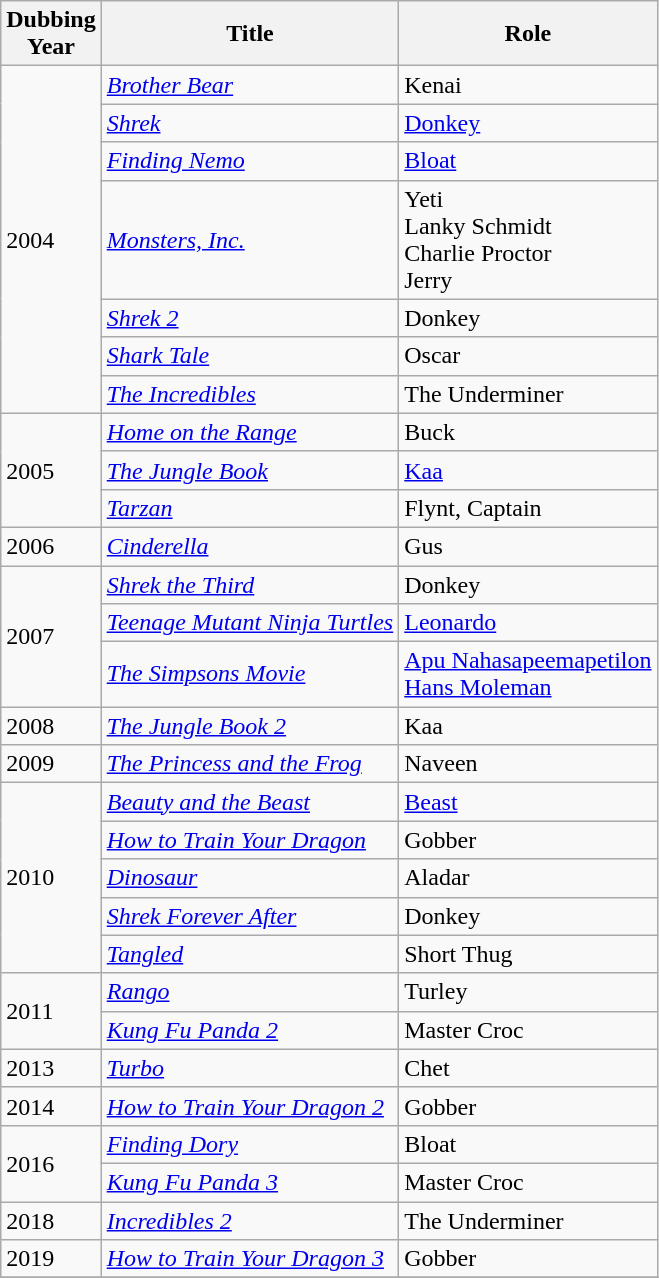<table class="wikitable sortable">
<tr>
<th>Dubbing<br>Year</th>
<th>Title</th>
<th>Role</th>
</tr>
<tr>
<td rowspan=7>2004</td>
<td><em><a href='#'>Brother Bear</a></em></td>
<td>Kenai</td>
</tr>
<tr>
<td><em><a href='#'>Shrek</a></em></td>
<td><a href='#'>Donkey</a></td>
</tr>
<tr>
<td><em><a href='#'>Finding Nemo</a></em></td>
<td><a href='#'>Bloat</a></td>
</tr>
<tr>
<td><em><a href='#'>Monsters, Inc.</a></em></td>
<td>Yeti<br>Lanky Schmidt<br>Charlie Proctor<br>Jerry</td>
</tr>
<tr>
<td><em><a href='#'>Shrek 2</a></em></td>
<td>Donkey</td>
</tr>
<tr>
<td><em><a href='#'>Shark Tale</a></em></td>
<td>Oscar</td>
</tr>
<tr>
<td><em><a href='#'>The Incredibles</a></em></td>
<td>The Underminer</td>
</tr>
<tr>
<td rowspan=3>2005</td>
<td><em><a href='#'>Home on the Range</a></em></td>
<td>Buck</td>
</tr>
<tr>
<td><em><a href='#'>The Jungle Book</a></em></td>
<td><a href='#'>Kaa</a></td>
</tr>
<tr>
<td><em><a href='#'>Tarzan</a></em></td>
<td>Flynt, Captain</td>
</tr>
<tr>
<td>2006</td>
<td><em><a href='#'>Cinderella</a></em></td>
<td>Gus</td>
</tr>
<tr>
<td rowspan=3>2007</td>
<td><em><a href='#'>Shrek the Third</a></em></td>
<td>Donkey</td>
</tr>
<tr>
<td><em><a href='#'>Teenage Mutant Ninja Turtles</a></em></td>
<td><a href='#'>Leonardo</a></td>
</tr>
<tr>
<td><em><a href='#'>The Simpsons Movie</a></em></td>
<td><a href='#'>Apu Nahasapeemapetilon</a><br><a href='#'>Hans Moleman</a></td>
</tr>
<tr>
<td>2008</td>
<td><em><a href='#'>The Jungle Book 2</a></em></td>
<td>Kaa</td>
</tr>
<tr>
<td>2009</td>
<td><em><a href='#'>The Princess and the Frog</a></em></td>
<td>Naveen</td>
</tr>
<tr>
<td rowspan=5>2010</td>
<td><em><a href='#'>Beauty and the Beast</a></em></td>
<td><a href='#'>Beast</a></td>
</tr>
<tr>
<td><em><a href='#'>How to Train Your Dragon</a></em></td>
<td>Gobber</td>
</tr>
<tr>
<td><em><a href='#'>Dinosaur</a></em></td>
<td>Aladar</td>
</tr>
<tr>
<td><em><a href='#'>Shrek Forever After</a></em></td>
<td>Donkey</td>
</tr>
<tr>
<td><em><a href='#'>Tangled</a></em></td>
<td>Short Thug</td>
</tr>
<tr>
<td rowspan=2>2011</td>
<td><em><a href='#'>Rango</a></em></td>
<td>Turley</td>
</tr>
<tr>
<td><em><a href='#'>Kung Fu Panda 2</a></em></td>
<td>Master Croc</td>
</tr>
<tr>
<td>2013</td>
<td><em><a href='#'>Turbo</a></em></td>
<td>Chet</td>
</tr>
<tr>
<td>2014</td>
<td><em><a href='#'>How to Train Your Dragon 2</a></em></td>
<td>Gobber</td>
</tr>
<tr>
<td rowspan=2>2016</td>
<td><em><a href='#'>Finding Dory</a></em></td>
<td>Bloat</td>
</tr>
<tr>
<td><em><a href='#'>Kung Fu Panda 3</a></em></td>
<td>Master Croc</td>
</tr>
<tr>
<td>2018</td>
<td><em><a href='#'>Incredibles 2</a></em></td>
<td>The Underminer</td>
</tr>
<tr>
<td>2019</td>
<td><em><a href='#'>How to Train Your Dragon 3</a></em></td>
<td>Gobber</td>
</tr>
<tr>
</tr>
</table>
